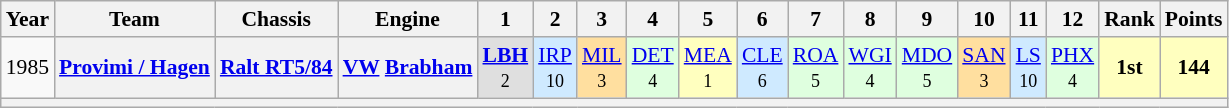<table class="wikitable" style="text-align:center; font-size:90%">
<tr>
<th>Year</th>
<th>Team</th>
<th>Chassis</th>
<th>Engine</th>
<th>1</th>
<th>2</th>
<th>3</th>
<th>4</th>
<th>5</th>
<th>6</th>
<th>7</th>
<th>8</th>
<th>9</th>
<th>10</th>
<th>11</th>
<th>12</th>
<th>Rank</th>
<th>Points</th>
</tr>
<tr>
<td>1985</td>
<th><a href='#'>Provimi / Hagen</a></th>
<th><a href='#'>Ralt RT5/84</a></th>
<th><a href='#'>VW</a> <a href='#'>Brabham</a></th>
<td style="background:#DFDFDF;"><strong><a href='#'>LBH</a></strong><br><small>2</small></td>
<td style="background:#CFEAFF;"><a href='#'>IRP</a><br><small>10</small></td>
<td style="background:#FFDF9F;"><a href='#'>MIL</a><br><small>3</small></td>
<td style="background:#DFFFDF;"><a href='#'>DET</a><br><small>4</small></td>
<td style="background:#FFFFBF;"><a href='#'>MEA</a><br><small>1</small></td>
<td style="background:#CFEAFF;"><a href='#'>CLE</a><br><small>6</small></td>
<td style="background:#DFFFDF;"><a href='#'>ROA</a><br><small>5</small></td>
<td style="background:#DFFFDF;"><a href='#'>WGI</a><br><small>4</small></td>
<td style="background:#DFFFDF;"><a href='#'>MDO</a><br><small>5</small></td>
<td style="background:#FFDF9F;"><a href='#'>SAN</a><br><small>3</small></td>
<td style="background:#CFEAFF;"><a href='#'>LS</a><br><small>10</small></td>
<td style="background:#DFFFDF;"><a href='#'>PHX</a><br><small>4</small></td>
<td style="background:#FFFFBF;"><strong>1st</strong></td>
<td style="background:#FFFFBF;"><strong>144</strong></td>
</tr>
<tr>
<th colspan="18"></th>
</tr>
</table>
